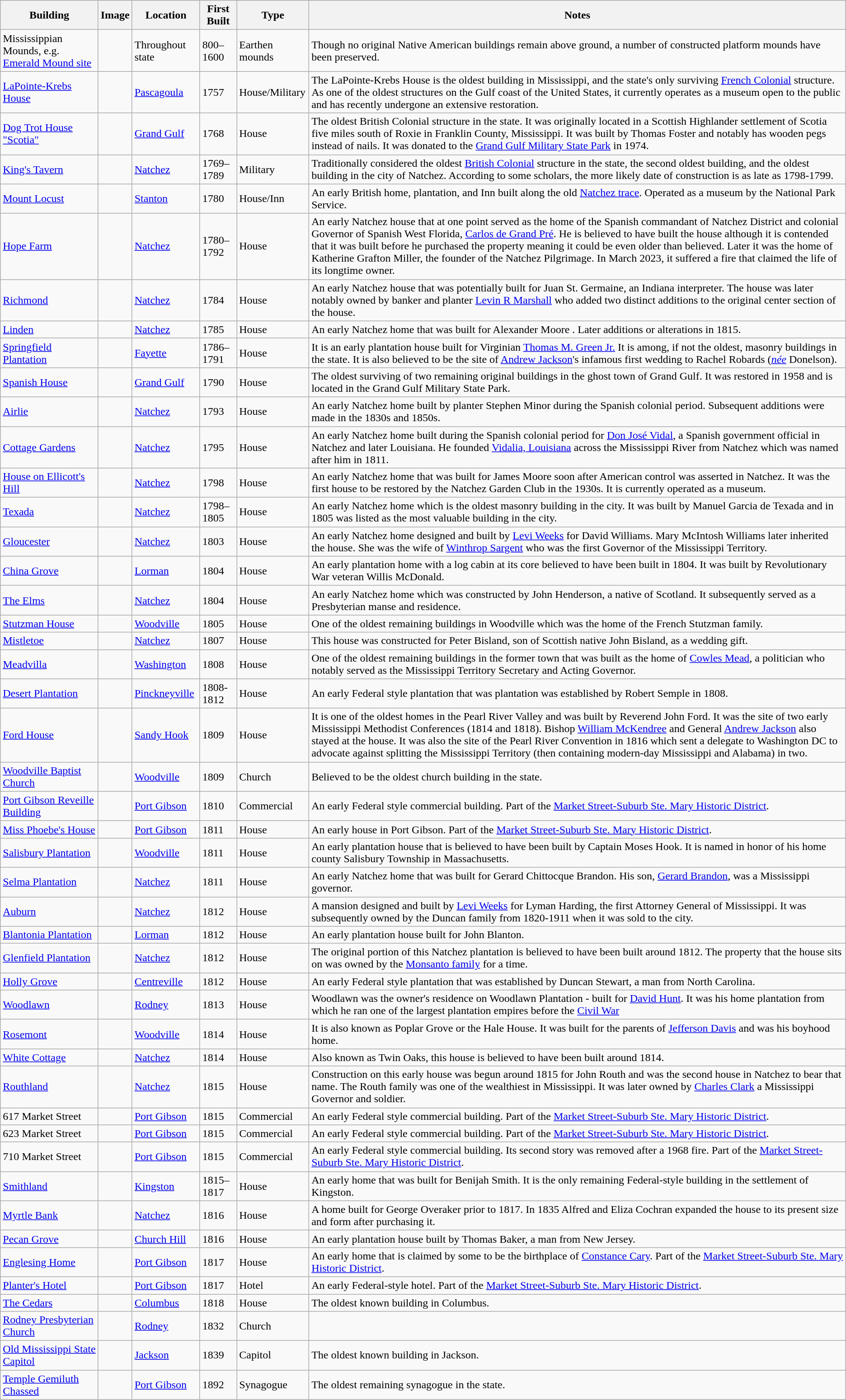<table class="wikitable sortable">
<tr>
<th>Building</th>
<th>Image</th>
<th>Location</th>
<th>First Built</th>
<th>Type</th>
<th>Notes</th>
</tr>
<tr>
<td>Mississippian Mounds, e.g. <a href='#'>Emerald Mound site</a></td>
<td></td>
<td>Throughout state</td>
<td>800–1600</td>
<td>Earthen mounds</td>
<td>Though no original Native American buildings remain above ground, a number of constructed platform mounds have been preserved.</td>
</tr>
<tr>
<td><a href='#'>LaPointe-Krebs House</a></td>
<td></td>
<td><a href='#'>Pascagoula</a></td>
<td>1757</td>
<td>House/Military</td>
<td>The LaPointe-Krebs House is the oldest building in Mississippi, and the state's only surviving <a href='#'>French Colonial</a> structure. As one of the oldest structures on the Gulf coast of the United States, it currently operates as a museum open to the public and has recently undergone an extensive restoration.</td>
</tr>
<tr>
<td><a href='#'>Dog Trot House "Scotia"</a></td>
<td></td>
<td><a href='#'>Grand Gulf</a></td>
<td>1768</td>
<td>House</td>
<td>The oldest British Colonial structure in the state. It was originally located in a Scottish Highlander settlement of Scotia five miles south of Roxie in Franklin County, Mississippi. It was built by Thomas Foster and notably has wooden pegs instead of nails. It was donated to the <a href='#'>Grand Gulf Military State Park</a> in 1974.</td>
</tr>
<tr>
<td><a href='#'>King's Tavern</a></td>
<td></td>
<td><a href='#'>Natchez</a></td>
<td>1769–1789</td>
<td>Military</td>
<td>Traditionally considered the oldest <a href='#'>British Colonial</a> structure in the state, the second oldest building, and the oldest building in the city of Natchez. According to some scholars, the more likely date of construction is as late as 1798-1799.</td>
</tr>
<tr>
<td><a href='#'>Mount Locust</a></td>
<td></td>
<td><a href='#'>Stanton</a></td>
<td>1780</td>
<td>House/Inn</td>
<td>An early British home, plantation, and Inn built along the old <a href='#'>Natchez trace</a>. Operated as a museum by the National Park Service.</td>
</tr>
<tr>
<td><a href='#'>Hope Farm</a></td>
<td></td>
<td><a href='#'>Natchez</a></td>
<td>1780–1792</td>
<td>House</td>
<td>An early Natchez house that at one point served as the home of the Spanish commandant of Natchez District and colonial Governor of Spanish West Florida, <a href='#'>Carlos de Grand Pré</a>. He is believed to have built the house although it is contended that it was built before he purchased the property meaning it could be even older than believed. Later it was the home of Katherine Grafton Miller, the founder of the Natchez Pilgrimage. In March 2023, it suffered a fire that claimed the life of its longtime owner.</td>
</tr>
<tr>
<td><a href='#'>Richmond</a></td>
<td></td>
<td><a href='#'>Natchez</a></td>
<td>1784</td>
<td>House</td>
<td>An early Natchez house that was potentially built for Juan St. Germaine, an Indiana interpreter. The house was later notably owned by banker and planter <a href='#'>Levin R Marshall</a> who added two distinct additions to the original center section of the house.</td>
</tr>
<tr>
<td><a href='#'>Linden</a></td>
<td></td>
<td><a href='#'>Natchez</a></td>
<td>1785</td>
<td>House</td>
<td>An early Natchez home that was built for Alexander Moore . Later additions or alterations in 1815.</td>
</tr>
<tr>
<td><a href='#'>Springfield Plantation</a></td>
<td></td>
<td><a href='#'>Fayette</a></td>
<td>1786–1791</td>
<td>House</td>
<td>It is an early plantation house built for Virginian <a href='#'>Thomas M. Green Jr.</a> It is among, if not the oldest, masonry buildings in the state. It is also believed to be the site of <a href='#'>Andrew Jackson</a>'s infamous first wedding to Rachel Robards (<a href='#'><em>née</em></a> Donelson).</td>
</tr>
<tr>
<td><a href='#'>Spanish House</a></td>
<td></td>
<td><a href='#'>Grand Gulf</a></td>
<td>1790</td>
<td>House</td>
<td>The oldest surviving of two remaining original buildings in the ghost town of Grand Gulf. It was restored in 1958 and is located in the Grand Gulf Military State Park.</td>
</tr>
<tr>
<td><a href='#'>Airlie</a></td>
<td></td>
<td><a href='#'>Natchez</a></td>
<td>1793</td>
<td>House</td>
<td>An early Natchez home built by planter Stephen Minor during the Spanish colonial period. Subsequent additions were made in the 1830s and 1850s.</td>
</tr>
<tr>
<td><a href='#'>Cottage Gardens</a></td>
<td></td>
<td><a href='#'>Natchez</a></td>
<td>1795</td>
<td>House</td>
<td>An early Natchez home built during the Spanish colonial period for <a href='#'>Don José Vidal</a>, a Spanish government official in Natchez and later Louisiana. He founded <a href='#'>Vidalia, Louisiana</a> across the Mississippi River from Natchez which was named after him in 1811.</td>
</tr>
<tr>
<td><a href='#'>House on Ellicott's Hill</a></td>
<td></td>
<td><a href='#'>Natchez</a></td>
<td>1798</td>
<td>House</td>
<td>An early Natchez home that was built for James Moore soon after American control was asserted in Natchez. It was the first house to be restored by the Natchez Garden Club in the 1930s. It is currently operated as a museum.</td>
</tr>
<tr>
<td><a href='#'>Texada</a></td>
<td></td>
<td><a href='#'>Natchez</a></td>
<td>1798–1805</td>
<td>House</td>
<td>An early Natchez home which is the oldest masonry building in the city. It was built by Manuel Garcia de Texada and in 1805 was listed as the most valuable building in the city.</td>
</tr>
<tr>
<td><a href='#'>Gloucester</a></td>
<td></td>
<td><a href='#'>Natchez</a></td>
<td>1803</td>
<td>House</td>
<td>An early Natchez home designed and built by <a href='#'>Levi Weeks</a> for David Williams. Mary McIntosh Williams later inherited the house. She was the wife of <a href='#'>Winthrop Sargent</a> who was the first Governor of the Mississippi Territory.</td>
</tr>
<tr>
<td><a href='#'>China Grove</a></td>
<td></td>
<td><a href='#'>Lorman</a></td>
<td>1804</td>
<td>House</td>
<td>An early plantation home with a log cabin at its core believed to have been built in 1804. It was built by Revolutionary War veteran Willis McDonald.</td>
</tr>
<tr>
<td><a href='#'>The Elms</a></td>
<td></td>
<td><a href='#'>Natchez</a></td>
<td>1804</td>
<td>House</td>
<td>An early Natchez home which was constructed by John Henderson, a native of Scotland. It subsequently served as a Presbyterian manse and residence.</td>
</tr>
<tr>
<td><a href='#'>Stutzman House</a></td>
<td></td>
<td><a href='#'>Woodville</a></td>
<td>1805</td>
<td>House</td>
<td>One of the oldest remaining buildings in Woodville which was the home of the French Stutzman family.</td>
</tr>
<tr>
<td><a href='#'>Mistletoe</a></td>
<td></td>
<td><a href='#'>Natchez</a></td>
<td>1807</td>
<td>House</td>
<td>This house was constructed for Peter Bisland, son of Scottish native John Bisland, as a wedding gift.</td>
</tr>
<tr>
<td><a href='#'>Meadvilla</a></td>
<td></td>
<td><a href='#'>Washington</a></td>
<td>1808</td>
<td>House</td>
<td>One of the oldest remaining buildings in the former town that was built as the home of <a href='#'>Cowles Mead</a>, a politician who notably served as the Mississippi Territory Secretary and Acting Governor.</td>
</tr>
<tr>
<td><a href='#'>Desert Plantation</a></td>
<td></td>
<td><a href='#'>Pinckneyville</a></td>
<td>1808-1812</td>
<td>House</td>
<td>An early Federal style plantation that was plantation was established by Robert Semple in 1808.</td>
</tr>
<tr>
<td><a href='#'>Ford House</a></td>
<td></td>
<td><a href='#'>Sandy Hook</a></td>
<td>1809</td>
<td>House</td>
<td>It is one of the oldest homes in the Pearl River Valley and was built by Reverend John Ford. It was the site of two early Mississippi Methodist Conferences (1814 and 1818). Bishop <a href='#'>William McKendree</a> and General <a href='#'>Andrew Jackson</a> also stayed at the house. It was also the site of the Pearl River Convention in 1816 which sent a delegate to Washington DC to advocate against splitting the Mississippi Territory (then containing modern-day Mississippi and Alabama) in two.</td>
</tr>
<tr>
<td><a href='#'>Woodville Baptist Church</a></td>
<td></td>
<td><a href='#'>Woodville</a></td>
<td>1809</td>
<td>Church</td>
<td>Believed to be the oldest church building in the state.</td>
</tr>
<tr>
<td><a href='#'>Port Gibson Reveille Building</a></td>
<td></td>
<td><a href='#'>Port Gibson</a></td>
<td>1810</td>
<td>Commercial</td>
<td>An early Federal style commercial building. Part of the <a href='#'>Market Street-Suburb Ste. Mary Historic District</a>.</td>
</tr>
<tr>
<td><a href='#'>Miss Phoebe's House</a></td>
<td></td>
<td><a href='#'>Port Gibson</a></td>
<td>1811</td>
<td>House</td>
<td>An early house in Port Gibson. Part of the <a href='#'>Market Street-Suburb Ste. Mary Historic District</a>.</td>
</tr>
<tr>
<td><a href='#'>Salisbury Plantation</a></td>
<td></td>
<td><a href='#'>Woodville</a></td>
<td>1811</td>
<td>House</td>
<td>An early plantation house that is believed to have been built by Captain Moses Hook. It is named in honor of his home county Salisbury Township in Massachusetts.</td>
</tr>
<tr>
<td><a href='#'>Selma Plantation</a></td>
<td></td>
<td><a href='#'>Natchez</a></td>
<td>1811</td>
<td>House</td>
<td>An early Natchez home that was built for Gerard Chittocque Brandon. His son, <a href='#'>Gerard Brandon</a>, was a Mississippi governor.</td>
</tr>
<tr>
<td><a href='#'>Auburn</a></td>
<td></td>
<td><a href='#'>Natchez</a></td>
<td>1812</td>
<td>House</td>
<td>A mansion designed and built by <a href='#'>Levi Weeks</a> for Lyman Harding, the first Attorney General of Mississippi. It was subsequently owned by the Duncan family from 1820-1911 when it was sold to the city.</td>
</tr>
<tr>
<td><a href='#'>Blantonia Plantation</a></td>
<td></td>
<td><a href='#'>Lorman</a></td>
<td>1812</td>
<td>House</td>
<td>An early plantation house built for John Blanton.</td>
</tr>
<tr>
<td><a href='#'>Glenfield Plantation</a></td>
<td></td>
<td><a href='#'>Natchez</a></td>
<td>1812</td>
<td>House</td>
<td>The original portion of this Natchez plantation is believed to have been built around 1812. The property that the house sits on was owned by the <a href='#'>Monsanto family</a> for a time.</td>
</tr>
<tr>
<td><a href='#'>Holly Grove</a></td>
<td></td>
<td><a href='#'>Centreville</a></td>
<td>1812</td>
<td>House</td>
<td>An early Federal style plantation that was established by Duncan Stewart, a man from North Carolina.</td>
</tr>
<tr>
<td><a href='#'>Woodlawn</a></td>
<td></td>
<td><a href='#'>Rodney</a></td>
<td>1813</td>
<td>House</td>
<td>Woodlawn was the owner's residence on Woodlawn Plantation - built for <a href='#'>David Hunt</a>. It was his home plantation from which he ran one of the largest plantation empires before the <a href='#'>Civil War</a></td>
</tr>
<tr>
<td><a href='#'>Rosemont</a></td>
<td></td>
<td><a href='#'>Woodville</a></td>
<td>1814</td>
<td>House</td>
<td>It is also known as Poplar Grove or the Hale House. It was built for the parents of <a href='#'>Jefferson Davis</a> and was his boyhood home.</td>
</tr>
<tr>
<td><a href='#'>White Cottage</a></td>
<td></td>
<td><a href='#'>Natchez</a></td>
<td>1814</td>
<td>House</td>
<td>Also known as Twin Oaks, this house is believed to have been built around 1814.</td>
</tr>
<tr>
<td><a href='#'>Routhland</a></td>
<td></td>
<td><a href='#'>Natchez</a></td>
<td>1815</td>
<td>House</td>
<td>Construction on this early house was begun around 1815 for John Routh and was the second house in Natchez to bear that name. The Routh family was one of the wealthiest in Mississippi. It was later owned by <a href='#'>Charles Clark</a> a Mississippi Governor and soldier.</td>
</tr>
<tr>
<td>617 Market Street</td>
<td></td>
<td><a href='#'>Port Gibson</a></td>
<td>1815</td>
<td>Commercial</td>
<td>An early Federal style commercial building. Part of the <a href='#'>Market Street-Suburb Ste. Mary Historic District</a>.</td>
</tr>
<tr>
<td>623 Market Street</td>
<td></td>
<td><a href='#'>Port Gibson</a></td>
<td>1815</td>
<td>Commercial</td>
<td>An early Federal style commercial building. Part of the <a href='#'>Market Street-Suburb Ste. Mary Historic District</a>.</td>
</tr>
<tr>
<td>710 Market Street</td>
<td></td>
<td><a href='#'>Port Gibson</a></td>
<td>1815</td>
<td>Commercial</td>
<td>An early Federal style commercial building. Its second story was removed after a 1968 fire. Part of the <a href='#'>Market Street-Suburb Ste. Mary Historic District</a>.</td>
</tr>
<tr>
<td><a href='#'>Smithland</a></td>
<td></td>
<td><a href='#'>Kingston</a></td>
<td>1815–1817</td>
<td>House</td>
<td>An early home that was built for Benijah Smith. It is the only remaining Federal-style building in the settlement of Kingston.</td>
</tr>
<tr>
<td><a href='#'>Myrtle Bank</a></td>
<td></td>
<td><a href='#'>Natchez</a></td>
<td>1816</td>
<td>House</td>
<td>A home built for George Overaker prior to 1817. In 1835 Alfred and Eliza Cochran expanded the house to its present size and form after purchasing it.</td>
</tr>
<tr>
<td><a href='#'>Pecan Grove</a></td>
<td></td>
<td><a href='#'>Church Hill</a></td>
<td>1816</td>
<td>House</td>
<td>An early plantation house built by Thomas Baker, a man from New Jersey.</td>
</tr>
<tr>
<td><a href='#'>Englesing Home</a></td>
<td></td>
<td><a href='#'>Port Gibson</a></td>
<td>1817</td>
<td>House</td>
<td>An early home that is claimed by some to be the birthplace of <a href='#'>Constance Cary</a>. Part of the <a href='#'>Market Street-Suburb Ste. Mary Historic District</a>.</td>
</tr>
<tr>
<td><a href='#'>Planter's Hotel</a></td>
<td></td>
<td><a href='#'>Port Gibson</a></td>
<td>1817</td>
<td>Hotel</td>
<td>An early Federal-style hotel. Part of the <a href='#'>Market Street-Suburb Ste. Mary Historic District</a>.</td>
</tr>
<tr>
<td><a href='#'>The Cedars</a></td>
<td></td>
<td><a href='#'>Columbus</a></td>
<td>1818</td>
<td>House</td>
<td>The oldest known building in Columbus.</td>
</tr>
<tr>
<td><a href='#'>Rodney Presbyterian Church</a></td>
<td></td>
<td><a href='#'>Rodney</a></td>
<td>1832</td>
<td>Church</td>
<td></td>
</tr>
<tr>
<td><a href='#'>Old Mississippi State Capitol</a></td>
<td></td>
<td><a href='#'>Jackson</a></td>
<td>1839</td>
<td>Capitol</td>
<td>The oldest known building in Jackson.</td>
</tr>
<tr>
<td><a href='#'>Temple Gemiluth Chassed</a></td>
<td></td>
<td><a href='#'>Port Gibson</a></td>
<td>1892</td>
<td>Synagogue</td>
<td>The oldest remaining synagogue in the state.</td>
</tr>
</table>
